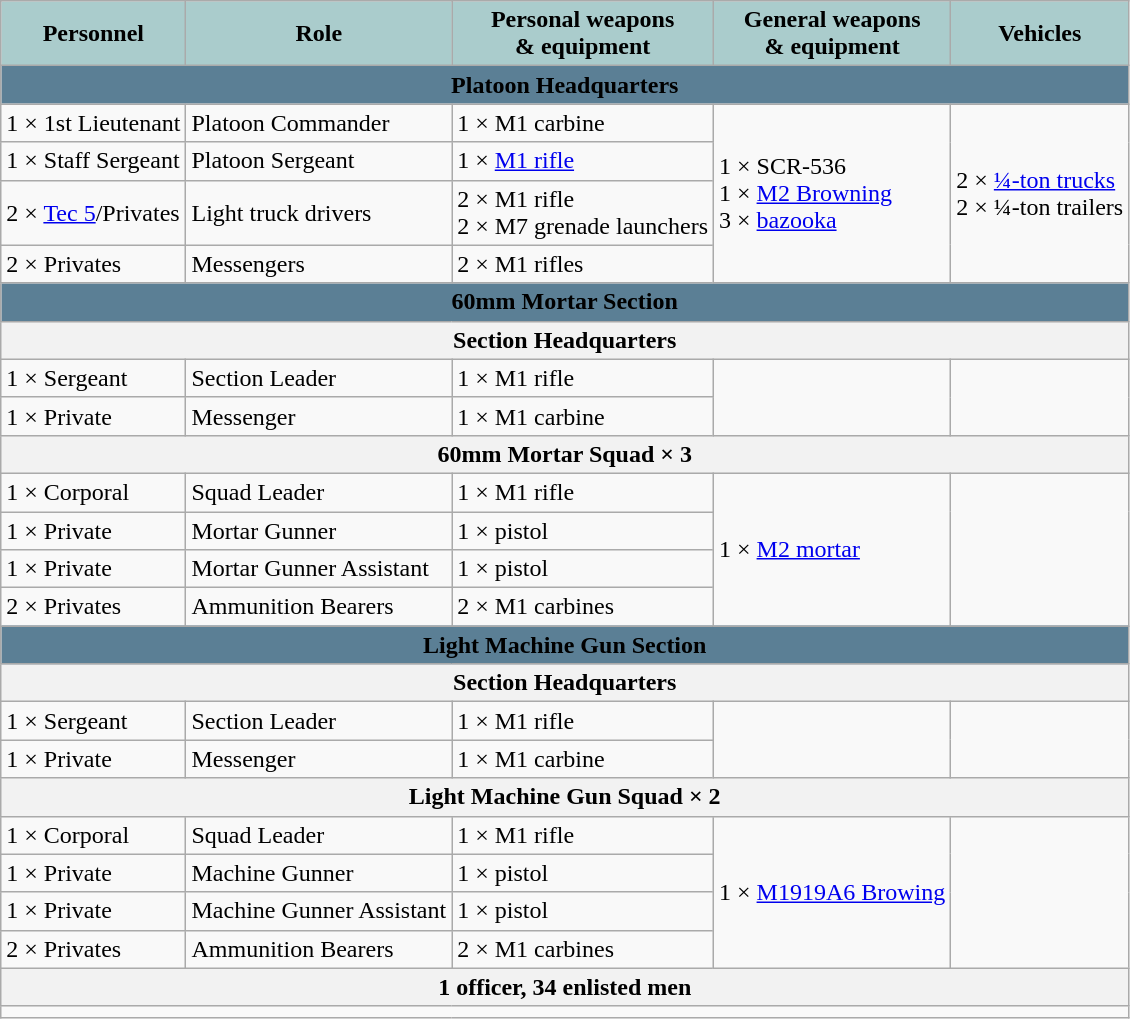<table class="wikitable mw-collapsible mw-collapsed" style="display: inline-table;">
<tr>
<th style="text-align:center; background:#acc;">Personnel</th>
<th style="text-align:center; background:#acc;">Role</th>
<th style="text-align:l center; background:#acc;">Personal weapons<br>& equipment</th>
<th style="text-align:l center; background:#acc;">General weapons<br>& equipment</th>
<th style="text-align:l center; background:#acc;">Vehicles</th>
</tr>
<tr>
<th scope="col" colspan="5" style="align: center; background: #5B7F95">Platoon Headquarters</th>
</tr>
<tr>
<td>1 × 1st Lieutenant</td>
<td>Platoon Commander</td>
<td>1 × M1 carbine</td>
<td rowspan="4" style="center">1 × SCR-536<br>1 × <a href='#'>M2 Browning</a><br>3 × <a href='#'>bazooka</a></td>
<td rowspan="4" style="center">2 × <a href='#'>¼-ton trucks</a><br>2 × ¼-ton trailers</td>
</tr>
<tr>
<td>1 × Staff Sergeant</td>
<td>Platoon Sergeant</td>
<td>1 × <a href='#'>M1 rifle</a></td>
</tr>
<tr>
<td>2 × <a href='#'>Tec 5</a>/Privates</td>
<td>Light truck drivers</td>
<td>2 × M1 rifle<br>2 × M7 grenade launchers</td>
</tr>
<tr>
<td>2 × Privates</td>
<td>Messengers</td>
<td>2 × M1 rifles</td>
</tr>
<tr>
<th scope="col" colspan="5" style="align: center; background: #5B7F95">60mm Mortar Section</th>
</tr>
<tr>
<th scope="col" colspan="5" style="align: center; background: light blue;">Section Headquarters</th>
</tr>
<tr>
<td>1 × Sergeant</td>
<td>Section Leader</td>
<td>1 × M1 rifle</td>
<td rowspan="2"></td>
<td rowspan="2"></td>
</tr>
<tr>
<td>1 × Private</td>
<td>Messenger</td>
<td>1 × M1 carbine</td>
</tr>
<tr>
<th colspan="5" style="background: light blue;">60mm Mortar Squad × 3</th>
</tr>
<tr>
<td>1 × Corporal</td>
<td>Squad Leader</td>
<td>1 × M1 rifle</td>
<td rowspan="4">1 × <a href='#'>M2 mortar</a></td>
<td rowspan="4"></td>
</tr>
<tr>
<td>1 × Private</td>
<td>Mortar Gunner</td>
<td>1 × pistol</td>
</tr>
<tr>
<td>1 × Private</td>
<td>Mortar Gunner Assistant</td>
<td>1 × pistol</td>
</tr>
<tr>
<td>2 × Privates</td>
<td>Ammunition Bearers</td>
<td>2 × M1 carbines</td>
</tr>
<tr>
<th scope="col" colspan="5" style="align: center; background: #5B7F95">Light Machine Gun Section</th>
</tr>
<tr>
<th scope="col" colspan="5" style="background: light blue;">Section Headquarters</th>
</tr>
<tr>
<td>1 × Sergeant</td>
<td>Section Leader</td>
<td>1 × M1 rifle</td>
<td rowspan="2"></td>
<td rowspan="2"></td>
</tr>
<tr>
<td>1 × Private</td>
<td>Messenger</td>
<td>1 × M1 carbine</td>
</tr>
<tr>
<th scope="col" colspan="5" style="background: light blue;">Light Machine Gun Squad × 2</th>
</tr>
<tr>
<td>1 × Corporal</td>
<td>Squad Leader</td>
<td>1 × M1 rifle</td>
<td rowspan="4">1 × <a href='#'>M1919A6 Browing</a></td>
</tr>
<tr>
<td>1 × Private</td>
<td>Machine Gunner</td>
<td>1 × pistol</td>
</tr>
<tr>
<td>1 × Private</td>
<td>Machine Gunner Assistant</td>
<td>1 × pistol</td>
</tr>
<tr>
<td>2 × Privates</td>
<td>Ammunition Bearers</td>
<td>2 × M1 carbines</td>
</tr>
<tr>
<th colspan="5" style="background: light blue;">1 officer, 34 enlisted men</th>
</tr>
<tr>
<td colspan="6"></td>
</tr>
</table>
